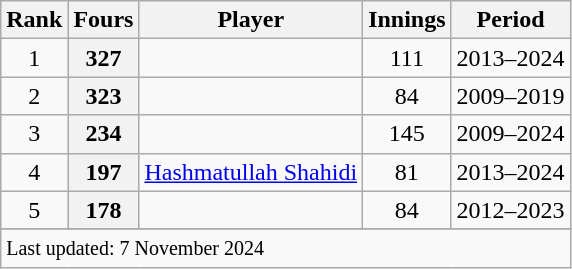<table class="wikitable plainrowheaders sortable">
<tr>
<th scope=col>Rank</th>
<th scope=col>Fours</th>
<th scope=col>Player</th>
<th scope=col>Innings</th>
<th scope=col>Period</th>
</tr>
<tr>
<td align="center">1</td>
<th>327</th>
<td></td>
<td align="center">111</td>
<td>2013–2024</td>
</tr>
<tr>
<td align="center">2</td>
<th>323</th>
<td></td>
<td align="center">84</td>
<td>2009–2019</td>
</tr>
<tr>
<td align=center>3</td>
<th>234</th>
<td></td>
<td align=center>145</td>
<td>2009–2024</td>
</tr>
<tr>
<td align="center">4</td>
<th>197</th>
<td><a href='#'>Hashmatullah Shahidi</a></td>
<td align="center">81</td>
<td>2013–2024</td>
</tr>
<tr>
<td align="center">5</td>
<th>178</th>
<td></td>
<td align="center">84</td>
<td>2012–2023</td>
</tr>
<tr>
</tr>
<tr class=sortbottom>
<td colspan=6><small>Last updated: 7 November 2024</small></td>
</tr>
</table>
